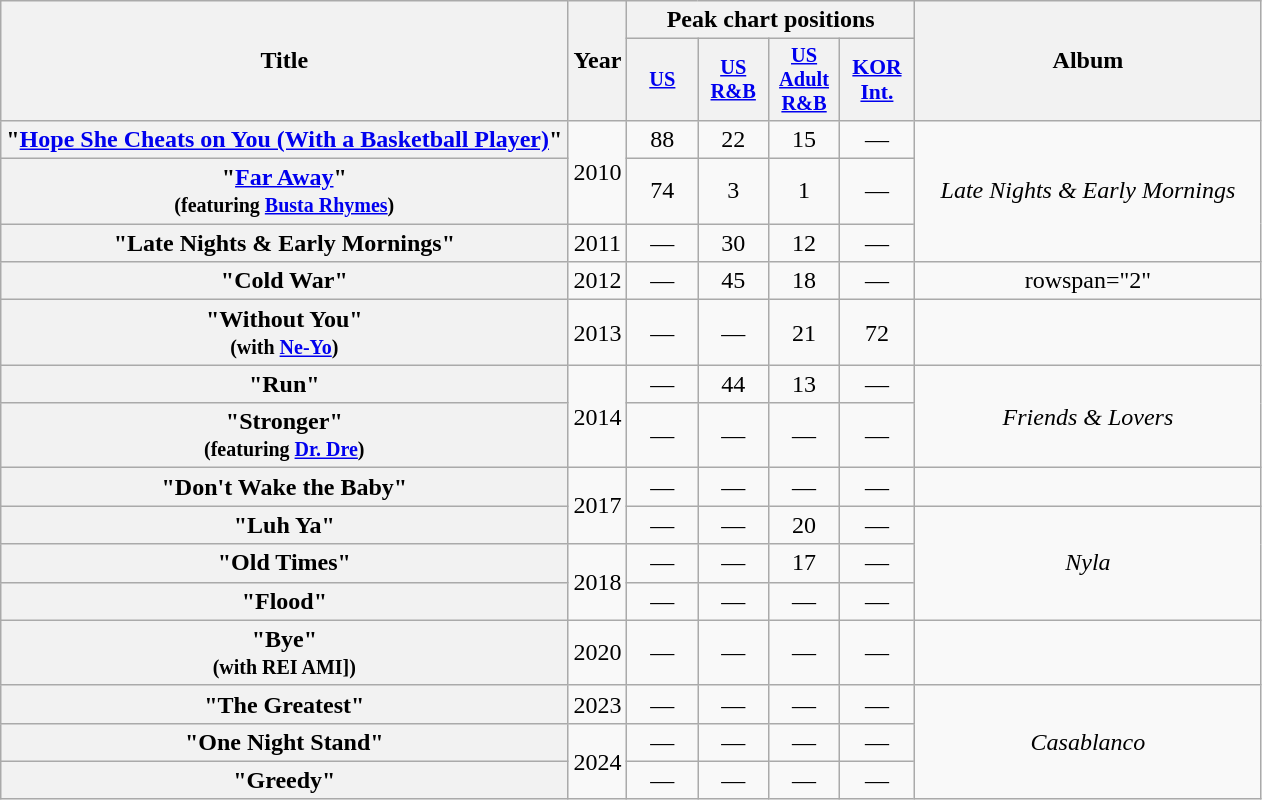<table class="wikitable plainrowheaders" style="text-align:center;">
<tr>
<th scope="col" rowspan="2">Title</th>
<th scope="col" rowspan="2" style="width:2em;">Year</th>
<th scope="col" colspan="4">Peak chart positions</th>
<th scope="col" rowspan="2" style="width:14em;">Album</th>
</tr>
<tr>
<th style="width:3em;font-size:85%"><a href='#'>US</a><br></th>
<th style="width:3em;font-size:85%"><a href='#'>US<br>R&B</a><br></th>
<th style="width:3em;font-size:85%"><a href='#'>US<br>Adult R&B</a><br></th>
<th scope="col" style="width:3em;font-size:90%;"><a href='#'>KOR Int.</a><br></th>
</tr>
<tr>
<th scope="row">"<a href='#'>Hope She Cheats on You (With a Basketball Player)</a>"</th>
<td style="text-align:center;"  rowspan="2">2010</td>
<td>88</td>
<td>22</td>
<td>15</td>
<td>—</td>
<td rowspan="3"><em>Late Nights & Early Mornings</em></td>
</tr>
<tr>
<th scope="row">"<a href='#'>Far Away</a>" <br><small>(featuring <a href='#'>Busta Rhymes</a>)</small></th>
<td>74</td>
<td>3</td>
<td>1</td>
<td>—</td>
</tr>
<tr>
<th scope="row">"Late Nights & Early Mornings"</th>
<td>2011</td>
<td>—</td>
<td>30</td>
<td>12</td>
<td>—</td>
</tr>
<tr>
<th scope="row">"Cold War"</th>
<td>2012</td>
<td>—</td>
<td>45</td>
<td>18</td>
<td>—</td>
<td>rowspan="2" </td>
</tr>
<tr>
<th scope="row">"Without You" <br><small>(with <a href='#'>Ne-Yo</a>)</small></th>
<td>2013</td>
<td>—</td>
<td>—</td>
<td>21</td>
<td>72</td>
</tr>
<tr>
<th scope="row">"Run"</th>
<td rowspan="2">2014</td>
<td>—</td>
<td>44</td>
<td>13</td>
<td>—</td>
<td rowspan="2"><em>Friends & Lovers</em></td>
</tr>
<tr>
<th scope="row">"Stronger" <br><small>(featuring <a href='#'>Dr. Dre</a>)</small></th>
<td>—</td>
<td>—</td>
<td>—</td>
<td>—</td>
</tr>
<tr>
<th scope="row">"Don't Wake the Baby"</th>
<td rowspan="2">2017</td>
<td>—</td>
<td>—</td>
<td>—</td>
<td>—</td>
<td></td>
</tr>
<tr>
<th scope="row">"Luh Ya"</th>
<td>—</td>
<td>—</td>
<td>20</td>
<td>—</td>
<td rowspan="3"><em>Nyla</em></td>
</tr>
<tr>
<th scope="row">"Old Times"</th>
<td rowspan="2">2018</td>
<td>—</td>
<td>—</td>
<td>17</td>
<td>—</td>
</tr>
<tr>
<th scope="row">"Flood"</th>
<td>—</td>
<td>—</td>
<td>—</td>
<td>—</td>
</tr>
<tr>
<th scope="row">"Bye"<br><small>(with REI AMI])</small></th>
<td>2020</td>
<td>—</td>
<td>—</td>
<td>—</td>
<td>—</td>
<td></td>
</tr>
<tr>
<th scope="row">"The Greatest"</th>
<td>2023</td>
<td>—</td>
<td>—</td>
<td>—</td>
<td>—</td>
<td rowspan="3"><em>Casablanco</em></td>
</tr>
<tr>
<th scope="row">"One Night Stand"</th>
<td rowspan="2">2024</td>
<td>—</td>
<td>—</td>
<td>—</td>
<td>—</td>
</tr>
<tr>
<th scope="row">"Greedy"</th>
<td>—</td>
<td>—</td>
<td>—</td>
<td>—</td>
</tr>
</table>
